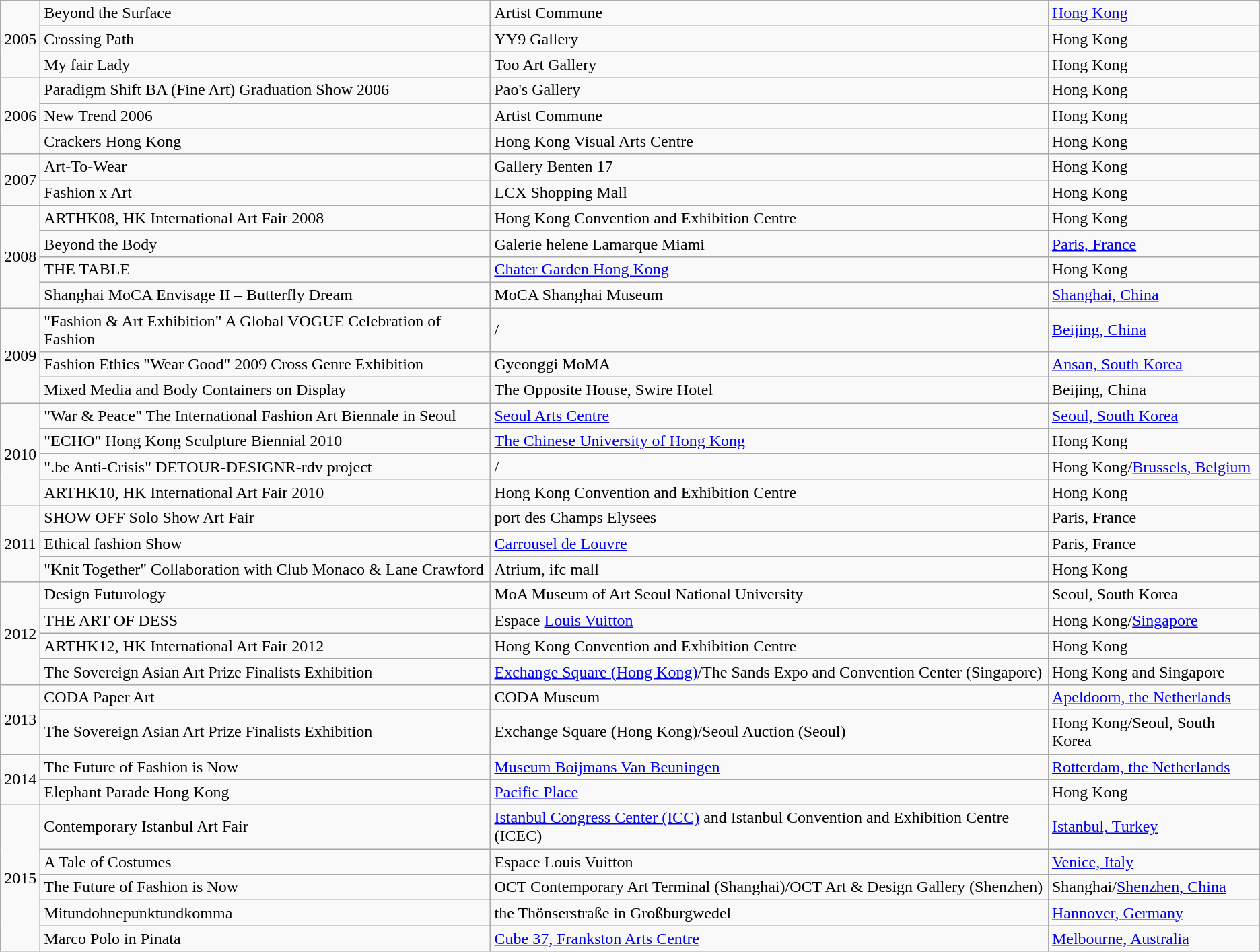<table class="wikitable">
<tr>
<td rowspan="3">2005</td>
<td>Beyond the Surface</td>
<td>Artist Commune</td>
<td><a href='#'>Hong Kong</a></td>
</tr>
<tr>
<td>Crossing Path</td>
<td>YY9 Gallery</td>
<td>Hong Kong</td>
</tr>
<tr>
<td>My fair Lady</td>
<td>Too Art Gallery</td>
<td>Hong Kong</td>
</tr>
<tr>
<td rowspan="3">2006</td>
<td>Paradigm Shift BA (Fine Art) Graduation Show 2006</td>
<td>Pao's Gallery</td>
<td>Hong Kong</td>
</tr>
<tr>
<td>New Trend 2006</td>
<td>Artist Commune</td>
<td>Hong Kong</td>
</tr>
<tr>
<td>Crackers Hong Kong</td>
<td>Hong Kong Visual Arts Centre</td>
<td>Hong Kong</td>
</tr>
<tr>
<td rowspan="2">2007</td>
<td>Art-To-Wear</td>
<td>Gallery Benten 17</td>
<td>Hong Kong</td>
</tr>
<tr>
<td>Fashion x Art</td>
<td>LCX Shopping Mall</td>
<td>Hong Kong</td>
</tr>
<tr>
<td rowspan="4">2008</td>
<td>ARTHK08, HK International Art Fair 2008</td>
<td>Hong Kong Convention and Exhibition Centre</td>
<td>Hong Kong</td>
</tr>
<tr>
<td>Beyond the Body</td>
<td>Galerie helene Lamarque Miami</td>
<td><a href='#'>Paris, France</a></td>
</tr>
<tr>
<td>THE TABLE</td>
<td><a href='#'>Chater Garden Hong Kong</a></td>
<td>Hong Kong</td>
</tr>
<tr>
<td>Shanghai MoCA Envisage II – Butterfly Dream</td>
<td>MoCA Shanghai Museum</td>
<td><a href='#'>Shanghai, China</a></td>
</tr>
<tr>
<td rowspan="3">2009</td>
<td>"Fashion & Art Exhibition" A Global VOGUE Celebration of Fashion</td>
<td>/</td>
<td><a href='#'>Beijing, China</a></td>
</tr>
<tr>
<td>Fashion Ethics "Wear Good" 2009 Cross Genre Exhibition</td>
<td>Gyeonggi MoMA</td>
<td><a href='#'>Ansan, South Korea</a></td>
</tr>
<tr>
<td>Mixed Media and Body Containers on Display</td>
<td>The Opposite House, Swire Hotel</td>
<td>Beijing, China</td>
</tr>
<tr>
<td rowspan="4">2010</td>
<td>"War & Peace" The International Fashion Art Biennale in Seoul</td>
<td><a href='#'>Seoul Arts Centre</a></td>
<td><a href='#'>Seoul, South Korea</a></td>
</tr>
<tr>
<td>"ECHO" Hong Kong Sculpture Biennial 2010</td>
<td><a href='#'>The Chinese University of Hong Kong</a></td>
<td>Hong Kong</td>
</tr>
<tr>
<td>".be Anti-Crisis" DETOUR-DESIGNR-rdv project</td>
<td>/</td>
<td>Hong Kong/<a href='#'>Brussels, Belgium</a></td>
</tr>
<tr>
<td>ARTHK10, HK International Art Fair 2010</td>
<td>Hong Kong Convention and Exhibition Centre</td>
<td>Hong Kong</td>
</tr>
<tr>
<td rowspan="3">2011</td>
<td>SHOW OFF Solo Show Art Fair</td>
<td>port des Champs Elysees</td>
<td>Paris, France</td>
</tr>
<tr>
<td>Ethical fashion Show</td>
<td><a href='#'>Carrousel de Louvre</a></td>
<td>Paris, France</td>
</tr>
<tr>
<td>"Knit Together" Collaboration with Club Monaco & Lane Crawford</td>
<td>Atrium, ifc mall</td>
<td>Hong Kong</td>
</tr>
<tr>
<td rowspan="4">2012</td>
<td>Design Futurology</td>
<td>MoA Museum of Art Seoul National University</td>
<td>Seoul, South Korea</td>
</tr>
<tr>
<td>THE ART OF DESS</td>
<td>Espace <a href='#'>Louis Vuitton</a></td>
<td>Hong Kong/<a href='#'>Singapore</a></td>
</tr>
<tr>
<td>ARTHK12, HK International Art Fair 2012</td>
<td>Hong Kong Convention and Exhibition Centre</td>
<td>Hong Kong</td>
</tr>
<tr>
<td>The Sovereign Asian Art Prize Finalists Exhibition</td>
<td><a href='#'>Exchange Square (Hong Kong)</a>/The Sands Expo and Convention Center (Singapore)</td>
<td>Hong Kong and Singapore</td>
</tr>
<tr>
<td rowspan="2">2013</td>
<td>CODA Paper Art</td>
<td>CODA Museum</td>
<td><a href='#'>Apeldoorn, the Netherlands</a></td>
</tr>
<tr>
<td>The Sovereign Asian Art Prize Finalists Exhibition</td>
<td>Exchange Square (Hong Kong)/Seoul Auction (Seoul)</td>
<td>Hong Kong/Seoul, South Korea</td>
</tr>
<tr>
<td rowspan="2">2014</td>
<td>The Future of Fashion is Now</td>
<td><a href='#'>Museum Boijmans Van Beuningen</a></td>
<td><a href='#'>Rotterdam, the Netherlands</a></td>
</tr>
<tr>
<td>Elephant Parade Hong Kong</td>
<td><a href='#'>Pacific Place</a></td>
<td>Hong Kong</td>
</tr>
<tr>
<td rowspan="5">2015</td>
<td>Contemporary Istanbul Art Fair</td>
<td><a href='#'>Istanbul Congress Center (ICC)</a> and Istanbul Convention and Exhibition Centre (ICEC)</td>
<td><a href='#'>Istanbul, Turkey</a></td>
</tr>
<tr>
<td>A Tale of Costumes</td>
<td>Espace Louis Vuitton</td>
<td><a href='#'>Venice, Italy</a></td>
</tr>
<tr>
<td>The Future of Fashion is Now</td>
<td>OCT Contemporary Art Terminal (Shanghai)/OCT Art & Design Gallery (Shenzhen)</td>
<td>Shanghai/<a href='#'>Shenzhen, China</a></td>
</tr>
<tr>
<td>Mitundohnepunktundkomma</td>
<td>the Thönserstraße in Großburgwedel</td>
<td><a href='#'>Hannover, Germany</a></td>
</tr>
<tr>
<td>Marco Polo in Pinata</td>
<td><a href='#'>Cube 37, Frankston Arts Centre</a></td>
<td><a href='#'>Melbourne, Australia</a></td>
</tr>
</table>
